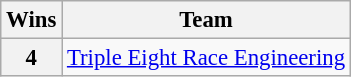<table class="wikitable" style="font-size: 95%;">
<tr>
<th>Wins</th>
<th>Team</th>
</tr>
<tr>
<th>4</th>
<td><a href='#'>Triple Eight Race Engineering</a></td>
</tr>
</table>
